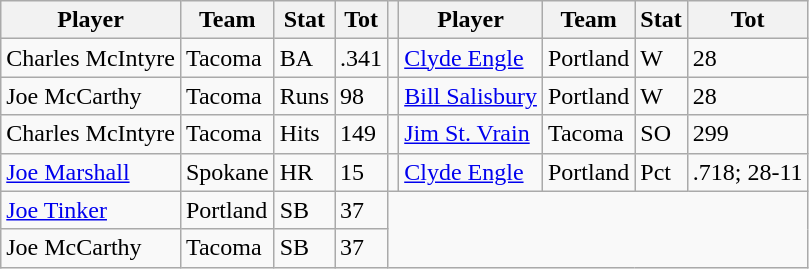<table class="wikitable">
<tr>
<th>Player</th>
<th>Team</th>
<th>Stat</th>
<th>Tot</th>
<th></th>
<th>Player</th>
<th>Team</th>
<th>Stat</th>
<th>Tot</th>
</tr>
<tr>
<td>Charles McIntyre</td>
<td>Tacoma</td>
<td>BA</td>
<td>.341</td>
<td></td>
<td><a href='#'>Clyde Engle</a></td>
<td>Portland</td>
<td>W</td>
<td>28</td>
</tr>
<tr>
<td>Joe McCarthy</td>
<td>Tacoma</td>
<td>Runs</td>
<td>98</td>
<td></td>
<td><a href='#'>Bill Salisbury</a></td>
<td>Portland</td>
<td>W</td>
<td>28</td>
</tr>
<tr>
<td>Charles McIntyre</td>
<td>Tacoma</td>
<td>Hits</td>
<td>149</td>
<td></td>
<td><a href='#'>Jim St. Vrain</a></td>
<td>Tacoma</td>
<td>SO</td>
<td>299</td>
</tr>
<tr>
<td><a href='#'>Joe Marshall</a></td>
<td>Spokane</td>
<td>HR</td>
<td>15</td>
<td></td>
<td><a href='#'>Clyde Engle</a></td>
<td>Portland</td>
<td>Pct</td>
<td>.718; 28-11</td>
</tr>
<tr>
<td><a href='#'>Joe Tinker</a></td>
<td>Portland</td>
<td>SB</td>
<td>37</td>
</tr>
<tr>
<td>Joe McCarthy</td>
<td>Tacoma</td>
<td>SB</td>
<td>37</td>
</tr>
</table>
